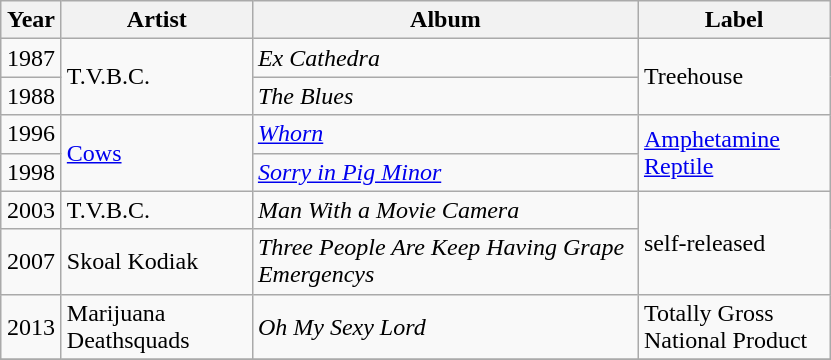<table class="wikitable">
<tr>
<th width="33">Year</th>
<th width="120">Artist</th>
<th width="250">Album</th>
<th width="120">Label</th>
</tr>
<tr>
<td align="center">1987</td>
<td rowspan="2">T.V.B.C.</td>
<td><em>Ex Cathedra</em></td>
<td rowspan="2">Treehouse</td>
</tr>
<tr>
<td align="center">1988</td>
<td><em>The Blues</em></td>
</tr>
<tr>
<td align="center">1996</td>
<td rowspan="2"><a href='#'>Cows</a></td>
<td><em><a href='#'>Whorn</a></em></td>
<td rowspan="2"><a href='#'>Amphetamine Reptile</a></td>
</tr>
<tr>
<td align="center">1998</td>
<td><em><a href='#'>Sorry in Pig Minor</a></em></td>
</tr>
<tr>
<td align="center">2003</td>
<td>T.V.B.C.</td>
<td><em>Man With a Movie Camera</em></td>
<td rowspan="2">self-released</td>
</tr>
<tr>
<td align="center">2007</td>
<td>Skoal Kodiak</td>
<td><em>Three People Are Keep Having Grape Emergencys</em></td>
</tr>
<tr>
<td align="center">2013</td>
<td>Marijuana Deathsquads</td>
<td><em>Oh My Sexy Lord</em></td>
<td>Totally Gross National Product</td>
</tr>
<tr>
</tr>
</table>
